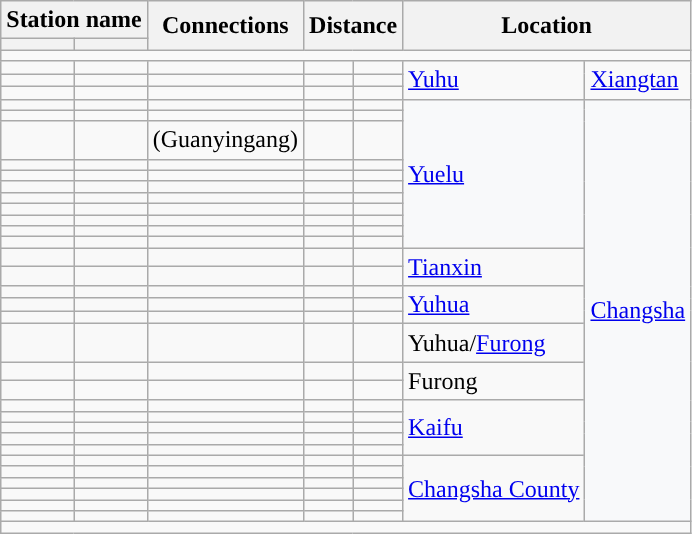<table class="wikitable">
<tr>
<th colspan="2">Station name</th>
<th rowspan="2">Connections</th>
<th colspan="2" rowspan="2">Distance<br></th>
<th colspan="2" rowspan="2">Location</th>
</tr>
<tr>
<th></th>
<th></th>
</tr>
<tr style="background:#">
<td colspan = "8"></td>
</tr>
<tr>
<td></td>
<td></td>
<td></td>
<td></td>
<td></td>
<td rowspan="3"><a href='#'>Yuhu</a></td>
<td rowspan="3"><a href='#'>Xiangtan</a></td>
</tr>
<tr>
<td></td>
<td></td>
<td></td>
<td></td>
<td></td>
</tr>
<tr>
<td></td>
<td></td>
<td></td>
<td></td>
<td></td>
</tr>
<tr>
<td></td>
<td></td>
<td></td>
<td></td>
<td></td>
<td rowspan="11" bgcolor="F8F9FA"><a href='#'>Yuelu</a></td>
<td bgcolor="F8F9FA" rowspan="30"><a href='#'>Changsha</a></td>
</tr>
<tr>
<td></td>
<td></td>
<td></td>
<td></td>
<td></td>
</tr>
<tr>
<td></td>
<td></td>
<td> (Guanyingang)<br></td>
<td></td>
<td></td>
</tr>
<tr>
<td></td>
<td></td>
<td></td>
<td></td>
<td></td>
</tr>
<tr>
<td></td>
<td></td>
<td></td>
<td></td>
<td></td>
</tr>
<tr>
<td></td>
<td></td>
<td></td>
<td></td>
<td></td>
</tr>
<tr>
<td></td>
<td></td>
<td></td>
<td></td>
<td></td>
</tr>
<tr>
<td></td>
<td></td>
<td></td>
<td></td>
<td></td>
</tr>
<tr>
<td></td>
<td></td>
<td></td>
<td></td>
<td></td>
</tr>
<tr>
<td></td>
<td></td>
<td></td>
<td></td>
<td></td>
</tr>
<tr>
<td></td>
<td></td>
<td></td>
<td></td>
<td></td>
</tr>
<tr>
<td></td>
<td></td>
<td></td>
<td></td>
<td></td>
<td rowspan="2"><a href='#'>Tianxin</a></td>
</tr>
<tr>
<td></td>
<td></td>
<td></td>
<td></td>
<td></td>
</tr>
<tr>
<td></td>
<td></td>
<td></td>
<td></td>
<td></td>
<td rowspan="3"><a href='#'>Yuhua</a></td>
</tr>
<tr>
<td></td>
<td></td>
<td></td>
<td></td>
<td></td>
</tr>
<tr>
<td></td>
<td></td>
<td></td>
<td></td>
<td></td>
</tr>
<tr>
<td></td>
<td></td>
<td></td>
<td></td>
<td></td>
<td>Yuhua/<a href='#'>Furong</a></td>
</tr>
<tr>
<td></td>
<td></td>
<td>  </td>
<td></td>
<td></td>
<td rowspan="2">Furong</td>
</tr>
<tr>
<td></td>
<td></td>
<td></td>
<td></td>
<td></td>
</tr>
<tr>
<td></td>
<td></td>
<td></td>
<td></td>
<td></td>
<td rowspan="5"><a href='#'>Kaifu</a></td>
</tr>
<tr>
<td></td>
<td></td>
<td></td>
<td></td>
<td></td>
</tr>
<tr>
<td></td>
<td></td>
<td></td>
<td></td>
<td></td>
</tr>
<tr>
<td></td>
<td></td>
<td></td>
<td></td>
<td></td>
</tr>
<tr>
<td></td>
<td></td>
<td></td>
<td></td>
<td></td>
</tr>
<tr>
<td></td>
<td></td>
<td></td>
<td></td>
<td></td>
<td rowspan="6"><a href='#'>Changsha County</a></td>
</tr>
<tr>
<td></td>
<td></td>
<td></td>
<td></td>
<td></td>
</tr>
<tr>
<td></td>
<td></td>
<td></td>
<td></td>
<td></td>
</tr>
<tr>
<td></td>
<td></td>
<td></td>
<td></td>
<td></td>
</tr>
<tr>
<td></td>
<td></td>
<td></td>
<td></td>
<td></td>
</tr>
<tr>
<td></td>
<td></td>
<td></td>
<td></td>
<td></td>
</tr>
<tr style="background:#">
<td colspan = "8"></td>
</tr>
</table>
